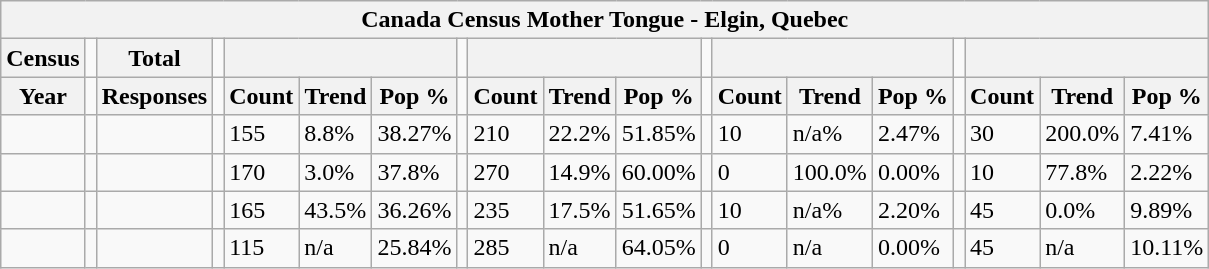<table class="wikitable">
<tr>
<th colspan="19">Canada Census Mother Tongue - Elgin, Quebec</th>
</tr>
<tr>
<th>Census</th>
<td></td>
<th>Total</th>
<td colspan="1"></td>
<th colspan="3"></th>
<td colspan="1"></td>
<th colspan="3"></th>
<td colspan="1"></td>
<th colspan="3"></th>
<td colspan="1"></td>
<th colspan="3"></th>
</tr>
<tr>
<th>Year</th>
<td></td>
<th>Responses</th>
<td></td>
<th>Count</th>
<th>Trend</th>
<th>Pop %</th>
<td></td>
<th>Count</th>
<th>Trend</th>
<th>Pop %</th>
<td></td>
<th>Count</th>
<th>Trend</th>
<th>Pop %</th>
<td></td>
<th>Count</th>
<th>Trend</th>
<th>Pop %</th>
</tr>
<tr>
<td></td>
<td></td>
<td></td>
<td></td>
<td>155</td>
<td> 8.8%</td>
<td>38.27%</td>
<td></td>
<td>210</td>
<td> 22.2%</td>
<td>51.85%</td>
<td></td>
<td>10</td>
<td> n/a%</td>
<td>2.47%</td>
<td></td>
<td>30</td>
<td> 200.0%</td>
<td>7.41%</td>
</tr>
<tr>
<td></td>
<td></td>
<td></td>
<td></td>
<td>170</td>
<td> 3.0%</td>
<td>37.8%</td>
<td></td>
<td>270</td>
<td> 14.9%</td>
<td>60.00%</td>
<td></td>
<td>0</td>
<td> 100.0%</td>
<td>0.00%</td>
<td></td>
<td>10</td>
<td> 77.8%</td>
<td>2.22%</td>
</tr>
<tr>
<td></td>
<td></td>
<td></td>
<td></td>
<td>165</td>
<td> 43.5%</td>
<td>36.26%</td>
<td></td>
<td>235</td>
<td> 17.5%</td>
<td>51.65%</td>
<td></td>
<td>10</td>
<td> n/a%</td>
<td>2.20%</td>
<td></td>
<td>45</td>
<td> 0.0%</td>
<td>9.89%</td>
</tr>
<tr>
<td></td>
<td></td>
<td></td>
<td></td>
<td>115</td>
<td>n/a</td>
<td>25.84%</td>
<td></td>
<td>285</td>
<td>n/a</td>
<td>64.05%</td>
<td></td>
<td>0</td>
<td>n/a</td>
<td>0.00%</td>
<td></td>
<td>45</td>
<td>n/a</td>
<td>10.11%</td>
</tr>
</table>
